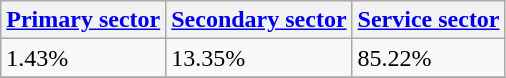<table class="wikitable" border="1">
<tr>
<th><a href='#'>Primary sector</a></th>
<th><a href='#'>Secondary sector</a></th>
<th><a href='#'>Service sector</a></th>
</tr>
<tr>
<td>1.43%</td>
<td>13.35%</td>
<td>85.22%</td>
</tr>
<tr>
</tr>
</table>
